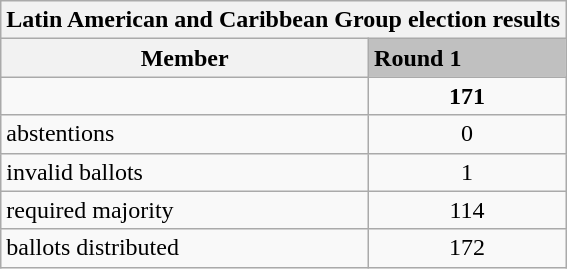<table class="wikitable collapsible">
<tr>
<th colspan="2">Latin American and Caribbean Group election results</th>
</tr>
<tr>
<th>Member</th>
<td style="background:silver;"><strong>Round 1</strong></td>
</tr>
<tr>
<td></td>
<td style="text-align:center;"><strong>171</strong></td>
</tr>
<tr>
<td>abstentions</td>
<td style="text-align:center;">0</td>
</tr>
<tr>
<td>invalid ballots</td>
<td style="text-align:center;">1</td>
</tr>
<tr>
<td>required majority</td>
<td style="text-align:center;">114</td>
</tr>
<tr>
<td>ballots distributed</td>
<td style="text-align:center;">172</td>
</tr>
</table>
